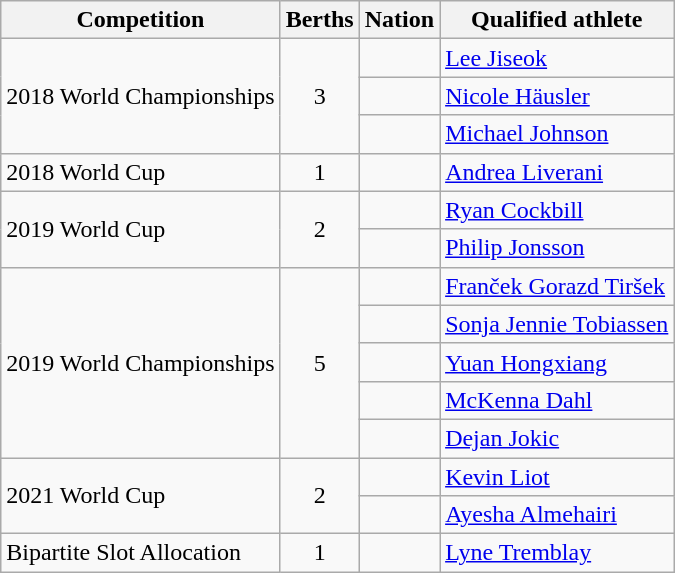<table class="wikitable">
<tr>
<th>Competition</th>
<th>Berths</th>
<th>Nation</th>
<th>Qualified athlete</th>
</tr>
<tr>
<td rowspan=3>2018 World Championships</td>
<td align=center rowspan=3>3</td>
<td></td>
<td><a href='#'>Lee Jiseok</a></td>
</tr>
<tr>
<td></td>
<td><a href='#'>Nicole Häusler</a></td>
</tr>
<tr>
<td></td>
<td><a href='#'>Michael Johnson</a></td>
</tr>
<tr>
<td>2018 World Cup</td>
<td align=center>1</td>
<td></td>
<td><a href='#'>Andrea Liverani</a></td>
</tr>
<tr>
<td rowspan=2>2019 World Cup</td>
<td align=center rowspan=2>2</td>
<td></td>
<td><a href='#'>Ryan Cockbill</a></td>
</tr>
<tr>
<td></td>
<td><a href='#'>Philip Jonsson</a></td>
</tr>
<tr>
<td rowspan=5>2019 World Championships</td>
<td align=center rowspan=5>5</td>
<td></td>
<td><a href='#'>Franček Gorazd Tiršek</a></td>
</tr>
<tr>
<td></td>
<td><a href='#'>Sonja Jennie Tobiassen</a></td>
</tr>
<tr>
<td></td>
<td><a href='#'>Yuan Hongxiang</a></td>
</tr>
<tr>
<td></td>
<td><a href='#'>McKenna Dahl</a></td>
</tr>
<tr>
<td></td>
<td><a href='#'>Dejan Jokic</a></td>
</tr>
<tr>
<td rowspan=2>2021 World Cup</td>
<td align=center rowspan=2>2</td>
<td></td>
<td><a href='#'>Kevin Liot</a></td>
</tr>
<tr>
<td></td>
<td><a href='#'>Ayesha Almehairi</a></td>
</tr>
<tr>
<td>Bipartite Slot Allocation</td>
<td align=center>1</td>
<td></td>
<td><a href='#'>Lyne Tremblay</a></td>
</tr>
</table>
